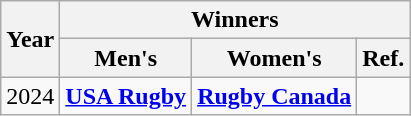<table class="wikitable">
<tr>
<th rowspan="2">Year</th>
<th colspan="3">Winners</th>
</tr>
<tr>
<th>Men's</th>
<th>Women's</th>
<th>Ref.</th>
</tr>
<tr>
<td align="center">2024</td>
<td align="center"><strong><a href='#'>USA Rugby</a></strong></td>
<td align="center"><a href='#'><strong>Rugby Canada</strong></a></td>
<td align="center"></td>
</tr>
</table>
